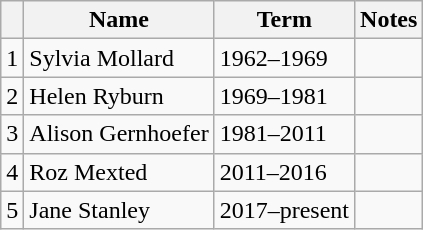<table class="wikitable">
<tr>
<th></th>
<th>Name</th>
<th>Term</th>
<th>Notes</th>
</tr>
<tr>
<td align=center>1</td>
<td>Sylvia Mollard</td>
<td>1962–1969</td>
<td></td>
</tr>
<tr>
<td align=center>2</td>
<td>Helen Ryburn</td>
<td>1969–1981</td>
<td></td>
</tr>
<tr>
<td align=center>3</td>
<td>Alison Gernhoefer</td>
<td>1981–2011</td>
<td></td>
</tr>
<tr>
<td align=center>4</td>
<td>Roz Mexted</td>
<td>2011–2016</td>
<td></td>
</tr>
<tr>
<td align=center>5</td>
<td>Jane Stanley</td>
<td>2017–present</td>
<td></td>
</tr>
</table>
